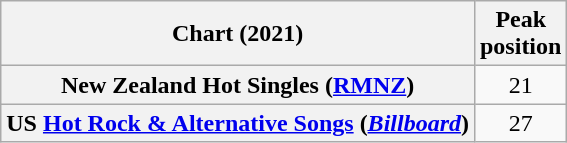<table class="wikitable sortable plainrowheaders" style="text-align:center">
<tr>
<th scope="col">Chart (2021)</th>
<th scope="col">Peak<br>position</th>
</tr>
<tr>
<th scope="row">New Zealand Hot Singles (<a href='#'>RMNZ</a>)</th>
<td>21</td>
</tr>
<tr>
<th scope="row">US <a href='#'>Hot Rock & Alternative Songs</a> (<em><a href='#'>Billboard</a></em>)</th>
<td align="center">27</td>
</tr>
</table>
